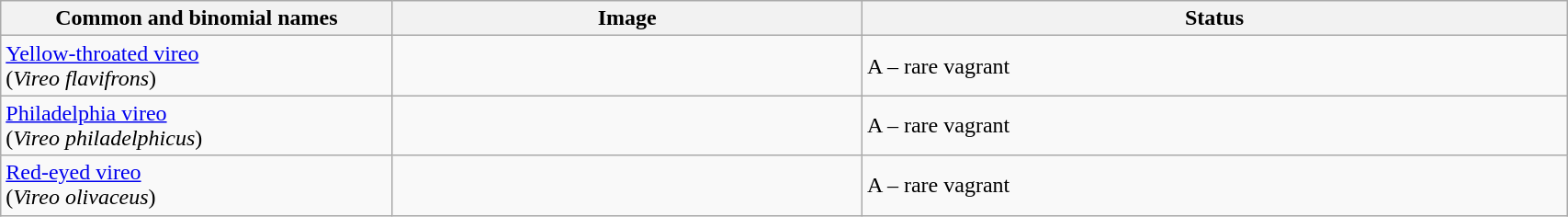<table width=90% class="wikitable">
<tr>
<th width=25%>Common and binomial names</th>
<th width=30%>Image</th>
<th width=45%>Status</th>
</tr>
<tr>
<td><a href='#'>Yellow-throated vireo</a><br>(<em>Vireo flavifrons</em>)</td>
<td></td>
<td>A – rare vagrant</td>
</tr>
<tr>
<td><a href='#'>Philadelphia vireo</a><br>(<em>Vireo philadelphicus</em>)</td>
<td></td>
<td>A – rare vagrant</td>
</tr>
<tr>
<td><a href='#'>Red-eyed vireo</a><br>(<em>Vireo olivaceus</em>)</td>
<td></td>
<td>A – rare vagrant</td>
</tr>
</table>
